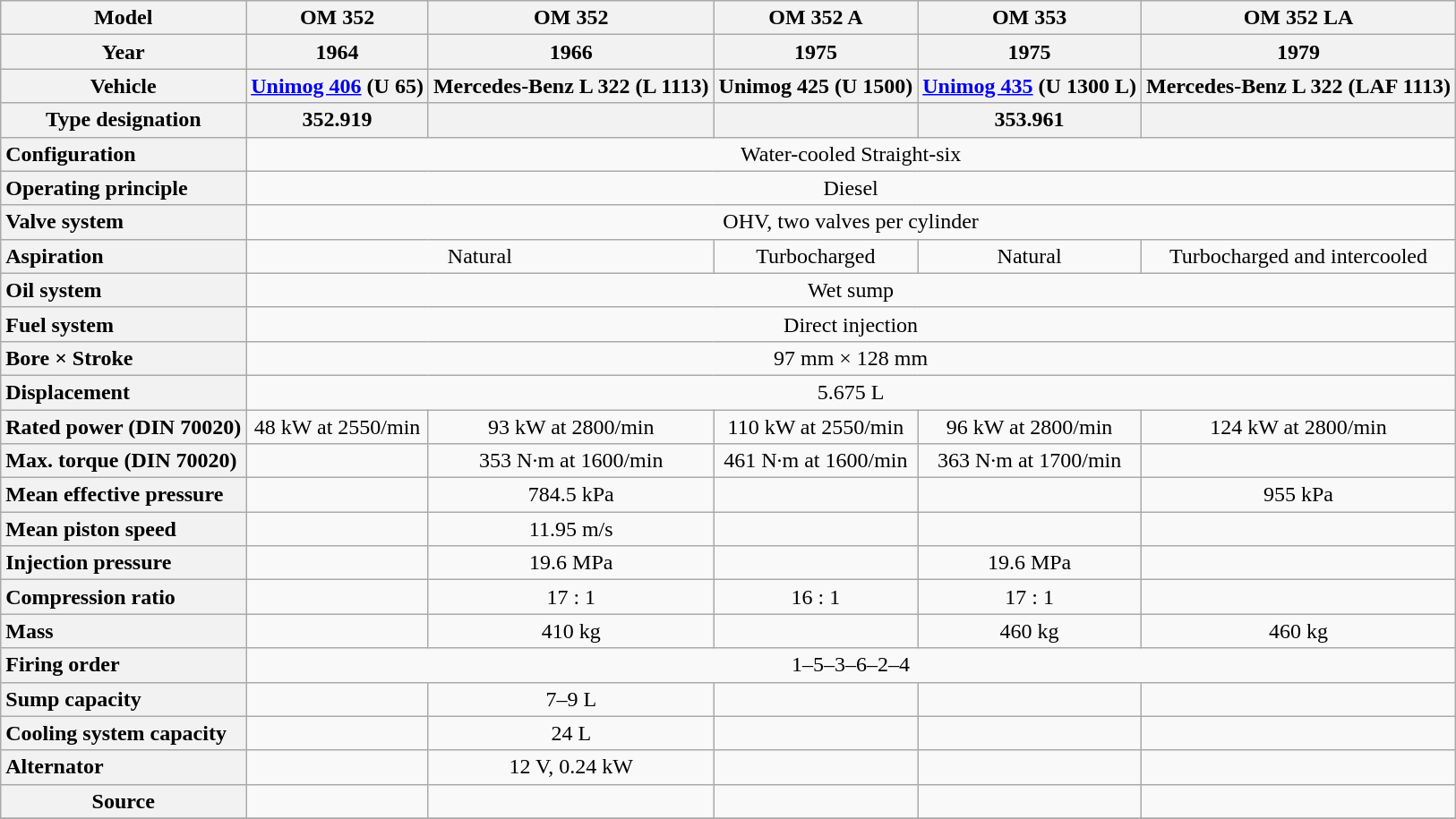<table class="wikitable" style="text-align:center;">
<tr>
<th>Model</th>
<th>OM 352</th>
<th>OM 352</th>
<th>OM 352 A</th>
<th>OM 353</th>
<th>OM 352 LA</th>
</tr>
<tr>
<th>Year</th>
<th>1964</th>
<th>1966</th>
<th>1975</th>
<th>1975</th>
<th>1979</th>
</tr>
<tr>
<th>Vehicle</th>
<th><a href='#'>Unimog 406</a> (U 65)</th>
<th>Mercedes-Benz L 322 (L 1113)</th>
<th>Unimog 425 (U 1500)</th>
<th><a href='#'>Unimog 435</a> (U 1300 L)</th>
<th>Mercedes-Benz L 322 (LAF 1113)</th>
</tr>
<tr>
<th>Type designation</th>
<th>352.919</th>
<th></th>
<th></th>
<th>353.961</th>
<th></th>
</tr>
<tr>
<th style="text-align:left;">Configuration</th>
<td colspan="5">Water-cooled Straight-six</td>
</tr>
<tr>
<th style="text-align:left;">Operating principle</th>
<td colspan="5">Diesel</td>
</tr>
<tr>
<th style="text-align:left;">Valve system</th>
<td colspan="5">OHV, two valves per cylinder</td>
</tr>
<tr>
<th style="text-align:left;">Aspiration</th>
<td colspan="2">Natural</td>
<td>Turbocharged</td>
<td>Natural</td>
<td>Turbocharged and intercooled</td>
</tr>
<tr>
<th style="text-align:left;">Oil system</th>
<td colspan="5">Wet sump</td>
</tr>
<tr>
<th style="text-align:left;">Fuel system</th>
<td colspan="5">Direct injection</td>
</tr>
<tr>
<th style="text-align:left;">Bore × Stroke</th>
<td colspan="5">97 mm × 128 mm</td>
</tr>
<tr>
<th style="text-align:left;">Displacement</th>
<td colspan="5">5.675 L</td>
</tr>
<tr>
<th style="text-align:left;">Rated power (DIN 70020)</th>
<td>48 kW at 2550/min</td>
<td>93 kW at 2800/min</td>
<td>110 kW at 2550/min</td>
<td>96 kW at 2800/min</td>
<td>124 kW at 2800/min</td>
</tr>
<tr>
<th style="text-align:left;">Max. torque (DIN 70020)</th>
<td></td>
<td>353 N·m at 1600/min</td>
<td>461 N·m at 1600/min</td>
<td>363 N·m at 1700/min</td>
<td></td>
</tr>
<tr>
<th style="text-align:left;">Mean effective pressure</th>
<td></td>
<td>784.5 kPa</td>
<td></td>
<td></td>
<td>955 kPa</td>
</tr>
<tr>
<th style="text-align:left;">Mean piston speed</th>
<td></td>
<td>11.95 m/s</td>
<td></td>
<td></td>
<td></td>
</tr>
<tr>
<th style="text-align:left;">Injection pressure</th>
<td></td>
<td>19.6 MPa</td>
<td></td>
<td>19.6 MPa</td>
<td></td>
</tr>
<tr>
<th style="text-align:left;">Compression ratio</th>
<td></td>
<td>17 : 1</td>
<td>16 : 1</td>
<td>17 : 1</td>
<td></td>
</tr>
<tr>
<th style="text-align:left;">Mass</th>
<td></td>
<td>410 kg</td>
<td></td>
<td>460 kg</td>
<td>460 kg</td>
</tr>
<tr>
<th style="text-align:left;">Firing order</th>
<td colspan="5">1–5–3–6–2–4</td>
</tr>
<tr>
<th style="text-align:left;">Sump capacity</th>
<td></td>
<td>7–9 L</td>
<td></td>
<td></td>
<td></td>
</tr>
<tr>
<th style="text-align:left;">Cooling system capacity</th>
<td></td>
<td>24 L</td>
<td></td>
<td></td>
<td></td>
</tr>
<tr>
<th style="text-align:left;">Alternator</th>
<td></td>
<td>12 V, 0.24 kW</td>
<td></td>
<td></td>
<td></td>
</tr>
<tr>
<th>Source</th>
<td></td>
<td></td>
<td></td>
<td></td>
<td></td>
</tr>
<tr>
</tr>
</table>
